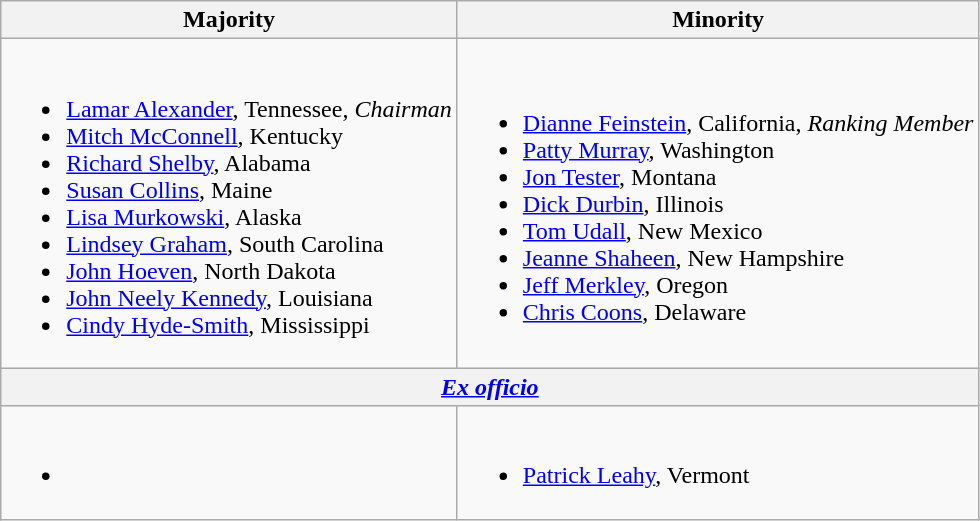<table class=wikitable>
<tr>
<th>Majority</th>
<th>Minority</th>
</tr>
<tr>
<td><br><ul><li><a href='#'>Lamar Alexander</a>, Tennessee, <em>Chairman</em></li><li><a href='#'>Mitch McConnell</a>, Kentucky</li><li><a href='#'>Richard Shelby</a>, Alabama</li><li><a href='#'>Susan Collins</a>, Maine</li><li><a href='#'>Lisa Murkowski</a>, Alaska</li><li><a href='#'>Lindsey Graham</a>, South Carolina</li><li><a href='#'>John Hoeven</a>, North Dakota</li><li><a href='#'>John Neely Kennedy</a>, Louisiana</li><li><a href='#'>Cindy Hyde-Smith</a>, Mississippi</li></ul></td>
<td><br><ul><li><a href='#'>Dianne Feinstein</a>, California, <em>Ranking Member</em></li><li><a href='#'>Patty Murray</a>, Washington</li><li><a href='#'>Jon Tester</a>, Montana</li><li><a href='#'>Dick Durbin</a>, Illinois</li><li><a href='#'>Tom Udall</a>, New Mexico</li><li><a href='#'>Jeanne Shaheen</a>, New Hampshire</li><li><a href='#'>Jeff Merkley</a>, Oregon</li><li><a href='#'>Chris Coons</a>, Delaware</li></ul></td>
</tr>
<tr>
<th colspan=2 align=center><em><a href='#'>Ex officio</a></em></th>
</tr>
<tr>
<td><br><ul><li></li></ul></td>
<td><br><ul><li><a href='#'>Patrick Leahy</a>, Vermont</li></ul></td>
</tr>
</table>
